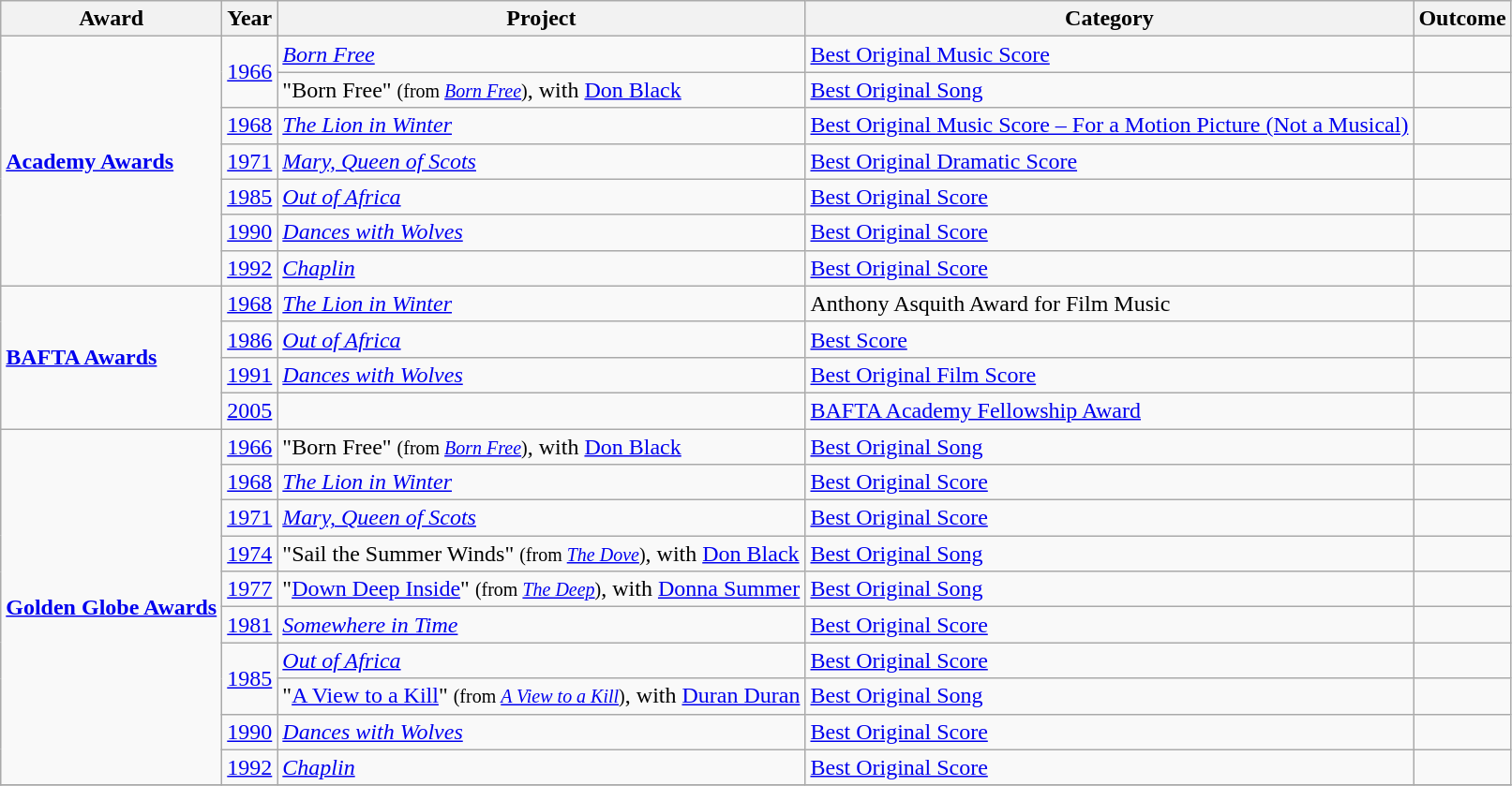<table class="wikitable">
<tr>
<th>Award</th>
<th>Year</th>
<th>Project</th>
<th>Category</th>
<th>Outcome</th>
</tr>
<tr>
<td rowspan=7><strong><a href='#'>Academy Awards</a></strong></td>
<td rowspan=2><a href='#'>1966</a></td>
<td><em><a href='#'>Born Free</a></em></td>
<td><a href='#'>Best Original Music Score</a></td>
<td></td>
</tr>
<tr>
<td>"Born Free" <small>(from <em><a href='#'>Born Free</a></em>)</small>, with <a href='#'>Don Black</a></td>
<td><a href='#'>Best Original Song</a></td>
<td></td>
</tr>
<tr>
<td><a href='#'>1968</a></td>
<td><em><a href='#'>The Lion in Winter</a></em></td>
<td><a href='#'>Best Original Music Score – For a Motion Picture (Not a Musical)</a></td>
<td></td>
</tr>
<tr>
<td><a href='#'>1971</a></td>
<td><em><a href='#'>Mary, Queen of Scots</a></em></td>
<td><a href='#'>Best Original Dramatic Score</a></td>
<td></td>
</tr>
<tr>
<td><a href='#'>1985</a></td>
<td><em><a href='#'>Out of Africa</a></em></td>
<td><a href='#'>Best Original Score</a></td>
<td></td>
</tr>
<tr>
<td><a href='#'>1990</a></td>
<td><em><a href='#'>Dances with Wolves</a></em></td>
<td><a href='#'>Best Original Score</a></td>
<td></td>
</tr>
<tr>
<td><a href='#'>1992</a></td>
<td><em><a href='#'>Chaplin</a></em></td>
<td><a href='#'>Best Original Score</a></td>
<td></td>
</tr>
<tr>
<td rowspan=4><strong><a href='#'>BAFTA Awards</a></strong></td>
<td><a href='#'>1968</a></td>
<td><em><a href='#'>The Lion in Winter</a></em></td>
<td>Anthony Asquith Award for Film Music</td>
<td></td>
</tr>
<tr>
<td><a href='#'>1986</a></td>
<td><em><a href='#'>Out of Africa</a></em></td>
<td><a href='#'>Best Score</a></td>
<td></td>
</tr>
<tr>
<td><a href='#'>1991</a></td>
<td><em><a href='#'>Dances with Wolves</a></em></td>
<td><a href='#'>Best Original Film Score</a></td>
<td></td>
</tr>
<tr>
<td><a href='#'>2005</a></td>
<td></td>
<td><a href='#'>BAFTA Academy Fellowship Award</a></td>
<td></td>
</tr>
<tr>
<td rowspan=10><strong><a href='#'>Golden Globe Awards</a></strong></td>
<td><a href='#'>1966</a></td>
<td>"Born Free" <small>(from <em><a href='#'>Born Free</a></em>)</small>, with <a href='#'>Don Black</a></td>
<td><a href='#'>Best Original Song</a></td>
<td></td>
</tr>
<tr>
<td><a href='#'>1968</a></td>
<td><em><a href='#'>The Lion in Winter</a></em></td>
<td><a href='#'>Best Original Score</a></td>
<td></td>
</tr>
<tr>
<td><a href='#'>1971</a></td>
<td><em><a href='#'>Mary, Queen of Scots</a></em></td>
<td><a href='#'>Best Original Score</a></td>
<td></td>
</tr>
<tr>
<td><a href='#'>1974</a></td>
<td>"Sail the Summer Winds" <small>(from <em><a href='#'>The Dove</a></em>)</small>, with <a href='#'>Don Black</a></td>
<td><a href='#'>Best Original Song</a></td>
<td></td>
</tr>
<tr>
<td><a href='#'>1977</a></td>
<td>"<a href='#'>Down Deep Inside</a>" <small>(from <em><a href='#'>The Deep</a></em>)</small>, with <a href='#'>Donna Summer</a></td>
<td><a href='#'>Best Original Song</a></td>
<td></td>
</tr>
<tr>
<td><a href='#'>1981</a></td>
<td><em><a href='#'>Somewhere in Time</a></em></td>
<td><a href='#'>Best Original Score</a></td>
<td></td>
</tr>
<tr>
<td rowspan=2><a href='#'>1985</a></td>
<td><em><a href='#'>Out of Africa</a></em></td>
<td><a href='#'>Best Original Score</a></td>
<td></td>
</tr>
<tr>
<td>"<a href='#'>A View to a Kill</a>" <small>(from <em><a href='#'>A View to a Kill</a></em>)</small>, with <a href='#'>Duran Duran</a></td>
<td><a href='#'>Best Original Song</a></td>
<td></td>
</tr>
<tr>
<td><a href='#'>1990</a></td>
<td><em><a href='#'>Dances with Wolves</a></em></td>
<td><a href='#'>Best Original Score</a></td>
<td></td>
</tr>
<tr>
<td><a href='#'>1992</a></td>
<td><em><a href='#'>Chaplin</a></em></td>
<td><a href='#'>Best Original Score</a></td>
<td></td>
</tr>
<tr>
</tr>
</table>
